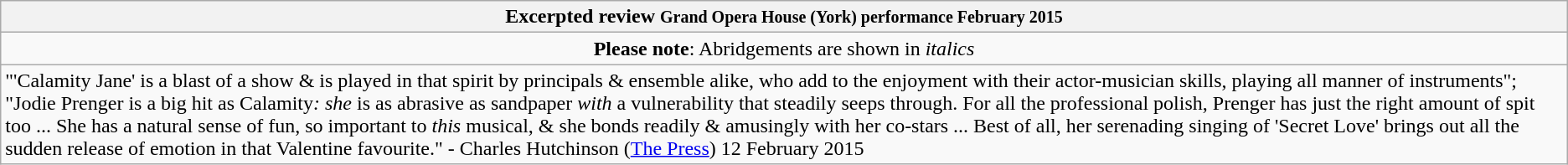<table class="wikitable floatright collapsible collapsed">
<tr>
<th>Excerpted review <small>Grand Opera House (York) performance February 2015</small></th>
</tr>
<tr>
<td style="text-align:center;"><strong>Please note</strong>: Abridgements are shown in <em>italics</em></td>
</tr>
<tr>
<td>"'Calamity Jane' is a blast of a show & is played in that spirit by principals & ensemble alike, who add to the enjoyment with their actor-musician skills, playing all manner of instruments"; "Jodie Prenger is a big hit as Calamity<em>: she</em> is as abrasive as sandpaper <em>with</em> a vulnerability that steadily seeps through. For all the professional polish, Prenger has just the right amount of spit too ... She has a natural sense of fun, so important to <em>this</em> musical, & she bonds readily & amusingly with her co-stars ... Best of all, her serenading singing of 'Secret Love' brings out all the sudden release of emotion in that Valentine favourite." - Charles Hutchinson (<a href='#'>The Press</a>) 12 February 2015 </td>
</tr>
</table>
